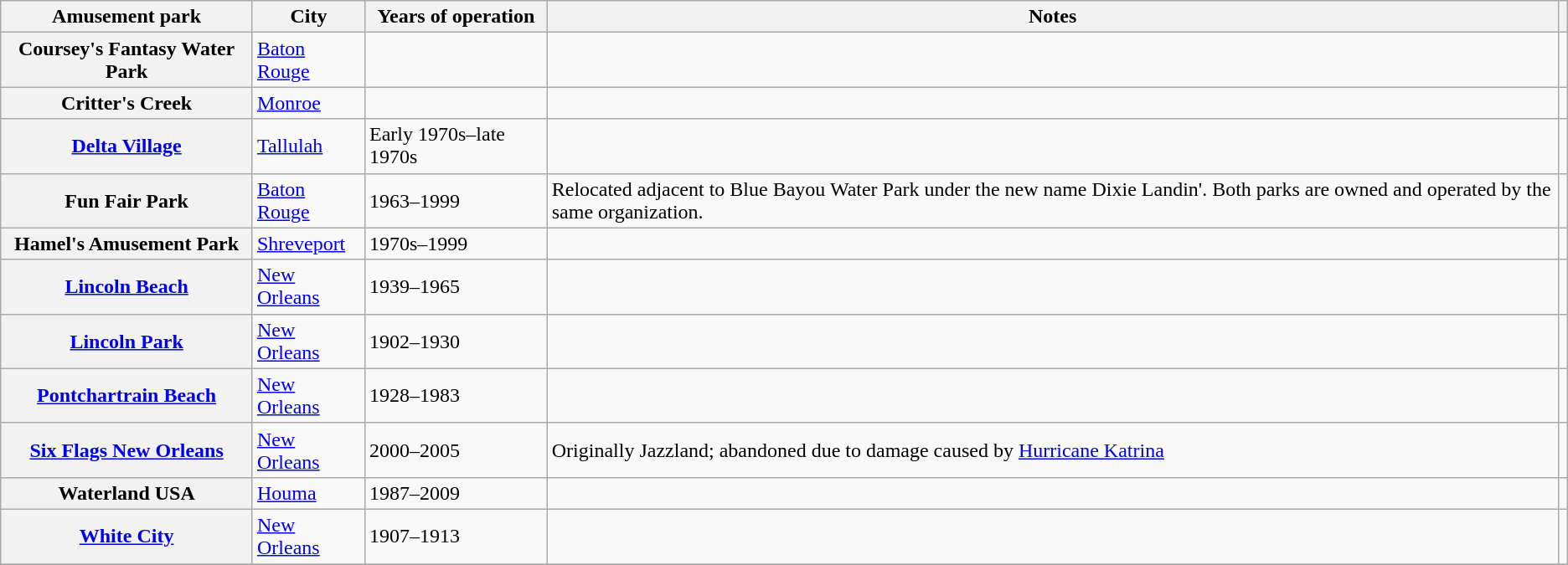<table class="wikitable plainrowheaders sortable">
<tr>
<th scope="col">Amusement park</th>
<th scope="col">City</th>
<th scope="col">Years of operation</th>
<th scope="col" class="unsortable">Notes</th>
<th scope="col" class="unsortable"></th>
</tr>
<tr>
<th scope="row">Coursey's Fantasy Water Park</th>
<td><a href='#'>Baton Rouge</a></td>
<td></td>
<td></td>
<td style="text-align:center;"></td>
</tr>
<tr>
<th scope="row">Critter's Creek</th>
<td><a href='#'>Monroe</a></td>
<td></td>
<td></td>
<td style="text-align:center;"></td>
</tr>
<tr>
<th scope="row"><a href='#'>Delta Village</a></th>
<td><a href='#'>Tallulah</a></td>
<td>Early 1970s–late 1970s</td>
<td></td>
<td style="text-align:center;"></td>
</tr>
<tr>
<th scope="row">Fun Fair Park</th>
<td><a href='#'>Baton Rouge</a></td>
<td>1963–1999</td>
<td>Relocated adjacent to Blue Bayou Water Park under the new name Dixie Landin'. Both parks are owned and operated by the same organization.</td>
<td style="text-align:center;"></td>
</tr>
<tr>
<th scope="row">Hamel's Amusement Park</th>
<td><a href='#'>Shreveport</a></td>
<td>1970s–1999</td>
<td></td>
<td style="text-align:center;"></td>
</tr>
<tr>
<th scope="row"><a href='#'>Lincoln Beach</a></th>
<td><a href='#'>New Orleans</a></td>
<td>1939–1965</td>
<td></td>
<td style="text-align:center;"></td>
</tr>
<tr>
<th scope="row"><a href='#'>Lincoln Park</a></th>
<td><a href='#'>New Orleans</a></td>
<td>1902–1930</td>
<td></td>
<td style="text-align:center;"></td>
</tr>
<tr>
<th scope="row"><a href='#'>Pontchartrain Beach</a></th>
<td><a href='#'>New Orleans</a></td>
<td>1928–1983</td>
<td></td>
<td style="text-align:center;"></td>
</tr>
<tr>
<th scope="row"><a href='#'>Six Flags New Orleans</a></th>
<td><a href='#'>New Orleans</a></td>
<td>2000–2005</td>
<td>Originally Jazzland; abandoned due to damage caused by <a href='#'>Hurricane Katrina</a></td>
<td style="text-align:center;"></td>
</tr>
<tr>
<th scope="row">Waterland USA</th>
<td><a href='#'>Houma</a></td>
<td>1987–2009</td>
<td></td>
<td style="text-align:center;"></td>
</tr>
<tr>
<th scope="row"><a href='#'>White City</a></th>
<td><a href='#'>New Orleans</a></td>
<td>1907–1913</td>
<td></td>
<td style="text-align:center;"></td>
</tr>
<tr>
</tr>
</table>
